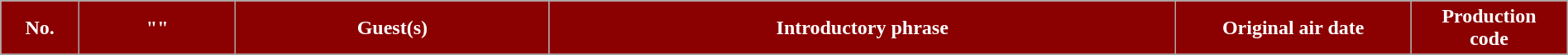<table class="wikitable plainrowheaders" style="width:100%; margin:auto;">
<tr>
<th style="background-color: #8B0000; color:#ffffff" width=5%><abbr>No.</abbr></th>
<th style="background-color: #8B0000; color:#ffffff" width=10%>"<a href='#'></a>"</th>
<th style="background-color: #8B0000; color:#ffffff" width=20%>Guest(s)</th>
<th style="background-color: #8B0000; color:#ffffff" width=40%>Introductory phrase</th>
<th style="background-color: #8B0000; color:#ffffff" width=15%>Original air date</th>
<th style="background-color: #8B0000; color:#ffffff" width=10%>Production <br> code</th>
</tr>
<tr>
</tr>
</table>
